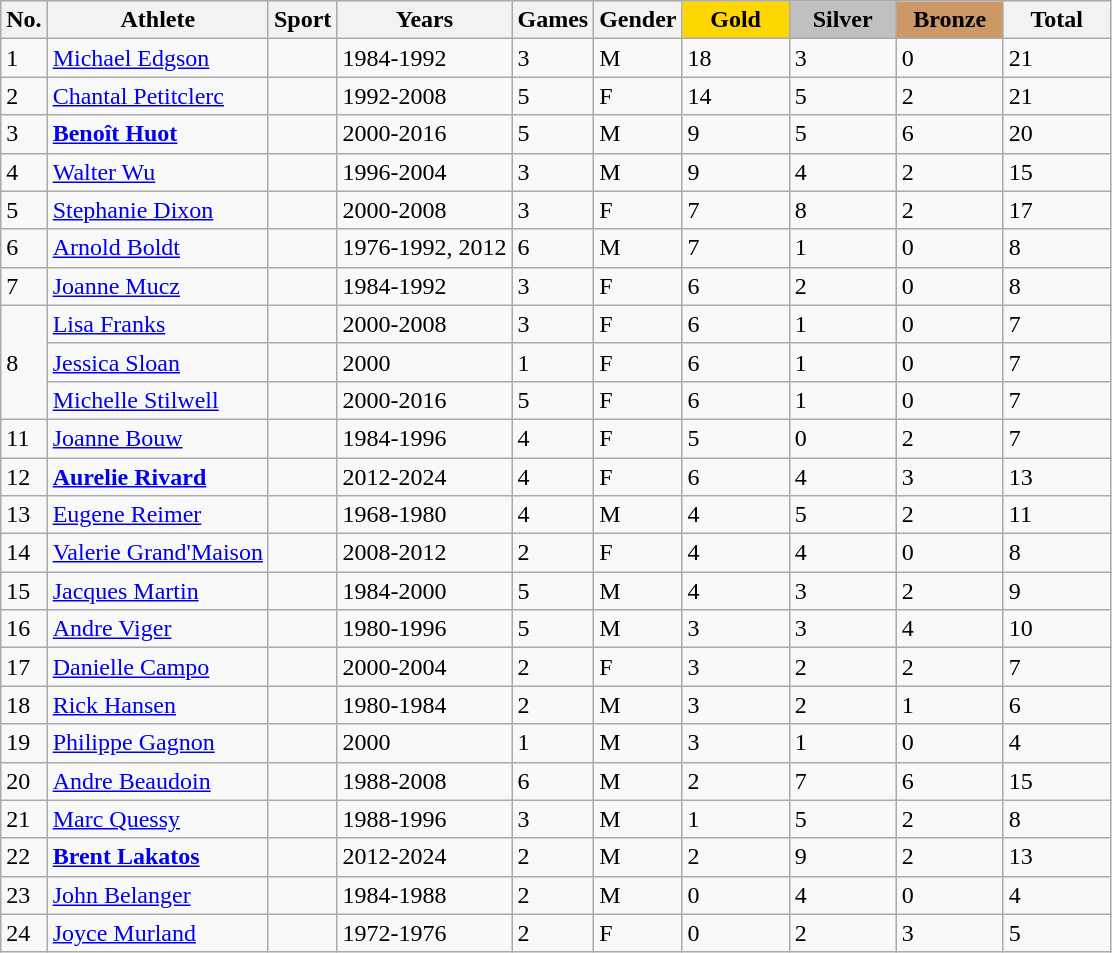<table class="wikitable sortable">
<tr>
<th>No.</th>
<th>Athlete</th>
<th>Sport</th>
<th>Years</th>
<th>Games</th>
<th>Gender</th>
<th style="background:gold; width:4.0em; font-weight:bold;">Gold</th>
<th style="background:silver; width:4.0em; font-weight:bold;">Silver</th>
<th style="background:#c96; width:4.0em; font-weight:bold;">Bronze</th>
<th style="width:4.0em;">Total</th>
</tr>
<tr>
<td>1</td>
<td><a href='#'>Michael Edgson</a></td>
<td></td>
<td>1984-1992</td>
<td>3</td>
<td>M</td>
<td>18</td>
<td>3</td>
<td>0</td>
<td>21</td>
</tr>
<tr>
<td>2</td>
<td><a href='#'>Chantal Petitclerc</a></td>
<td></td>
<td>1992-2008</td>
<td>5</td>
<td>F</td>
<td>14</td>
<td>5</td>
<td>2</td>
<td>21</td>
</tr>
<tr>
<td>3</td>
<td><strong><a href='#'>Benoît Huot</a></strong></td>
<td></td>
<td>2000-2016</td>
<td>5</td>
<td>M</td>
<td>9</td>
<td>5</td>
<td>6</td>
<td>20</td>
</tr>
<tr>
<td>4</td>
<td><a href='#'>Walter Wu</a></td>
<td></td>
<td>1996-2004</td>
<td>3</td>
<td>M</td>
<td>9</td>
<td>4</td>
<td>2</td>
<td>15</td>
</tr>
<tr>
<td>5</td>
<td><a href='#'>Stephanie Dixon</a></td>
<td></td>
<td>2000-2008</td>
<td>3</td>
<td>F</td>
<td>7</td>
<td>8</td>
<td>2</td>
<td>17</td>
</tr>
<tr>
<td>6</td>
<td><a href='#'>Arnold Boldt</a></td>
<td></td>
<td>1976-1992, 2012</td>
<td>6</td>
<td>M</td>
<td>7</td>
<td>1</td>
<td>0</td>
<td>8</td>
</tr>
<tr>
<td>7</td>
<td><a href='#'>Joanne Mucz</a></td>
<td></td>
<td>1984-1992</td>
<td>3</td>
<td>F</td>
<td>6</td>
<td>2</td>
<td>0</td>
<td>8</td>
</tr>
<tr>
<td rowspan="3">8</td>
<td><a href='#'>Lisa Franks</a></td>
<td></td>
<td>2000-2008</td>
<td>3</td>
<td>F</td>
<td>6</td>
<td>1</td>
<td>0</td>
<td>7</td>
</tr>
<tr>
<td><a href='#'>Jessica Sloan</a></td>
<td></td>
<td>2000</td>
<td>1</td>
<td>F</td>
<td>6</td>
<td>1</td>
<td>0</td>
<td>7</td>
</tr>
<tr>
<td><a href='#'>Michelle Stilwell</a></td>
<td><br> </td>
<td>2000-2016</td>
<td>5</td>
<td>F</td>
<td>6</td>
<td>1</td>
<td>0</td>
<td>7</td>
</tr>
<tr>
<td>11</td>
<td><a href='#'>Joanne Bouw</a></td>
<td></td>
<td>1984-1996</td>
<td>4</td>
<td>F</td>
<td>5</td>
<td>0</td>
<td>2</td>
<td>7</td>
</tr>
<tr>
<td>12</td>
<td><strong><a href='#'>Aurelie Rivard</a></strong></td>
<td></td>
<td>2012-2024</td>
<td>4</td>
<td>F</td>
<td>6</td>
<td>4</td>
<td>3</td>
<td>13</td>
</tr>
<tr>
<td>13</td>
<td><a href='#'>Eugene Reimer</a></td>
<td></td>
<td>1968-1980</td>
<td>4</td>
<td>M</td>
<td>4</td>
<td>5</td>
<td>2</td>
<td>11</td>
</tr>
<tr>
<td>14</td>
<td><a href='#'>Valerie Grand'Maison</a></td>
<td></td>
<td>2008-2012</td>
<td>2</td>
<td>F</td>
<td>4</td>
<td>4</td>
<td>0</td>
<td>8</td>
</tr>
<tr>
<td>15</td>
<td><a href='#'>Jacques Martin</a></td>
<td></td>
<td>1984-2000</td>
<td>5</td>
<td>M</td>
<td>4</td>
<td>3</td>
<td>2</td>
<td>9</td>
</tr>
<tr>
<td>16</td>
<td><a href='#'>Andre Viger</a></td>
<td></td>
<td>1980-1996</td>
<td>5</td>
<td>M</td>
<td>3</td>
<td>3</td>
<td>4</td>
<td>10</td>
</tr>
<tr>
<td>17</td>
<td><a href='#'>Danielle Campo</a></td>
<td></td>
<td>2000-2004</td>
<td>2</td>
<td>F</td>
<td>3</td>
<td>2</td>
<td>2</td>
<td>7</td>
</tr>
<tr>
<td>18</td>
<td><a href='#'>Rick Hansen</a></td>
<td></td>
<td>1980-1984</td>
<td>2</td>
<td>M</td>
<td>3</td>
<td>2</td>
<td>1</td>
<td>6</td>
</tr>
<tr>
<td>19</td>
<td><a href='#'>Philippe Gagnon</a></td>
<td></td>
<td>2000</td>
<td>1</td>
<td>M</td>
<td>3</td>
<td>1</td>
<td>0</td>
<td>4</td>
</tr>
<tr>
<td>20</td>
<td><a href='#'>Andre Beaudoin</a></td>
<td></td>
<td>1988-2008</td>
<td>6</td>
<td>M</td>
<td>2</td>
<td>7</td>
<td>6</td>
<td>15</td>
</tr>
<tr>
<td>21</td>
<td><a href='#'>Marc Quessy</a></td>
<td></td>
<td>1988-1996</td>
<td>3</td>
<td>M</td>
<td>1</td>
<td>5</td>
<td>2</td>
<td>8</td>
</tr>
<tr>
<td>22</td>
<td><strong><a href='#'>Brent Lakatos</a></strong></td>
<td></td>
<td>2012-2024</td>
<td>2</td>
<td>M</td>
<td>2</td>
<td>9</td>
<td>2</td>
<td>13</td>
</tr>
<tr>
<td>23</td>
<td><a href='#'>John Belanger</a></td>
<td></td>
<td>1984-1988</td>
<td>2</td>
<td>M</td>
<td>0</td>
<td>4</td>
<td>0</td>
<td>4</td>
</tr>
<tr>
<td>24</td>
<td><a href='#'>Joyce Murland</a></td>
<td><br> </td>
<td>1972-1976</td>
<td>2</td>
<td>F</td>
<td>0</td>
<td>2</td>
<td>3</td>
<td>5</td>
</tr>
</table>
